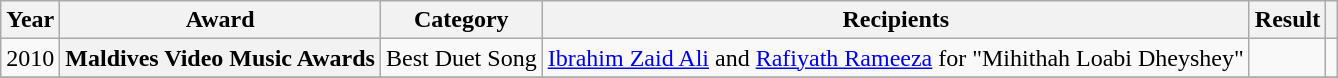<table class="wikitable plainrowheaders sortable">
<tr>
<th scope="col">Year</th>
<th scope="col">Award</th>
<th scope="col">Category</th>
<th scope="col">Recipients</th>
<th scope="col">Result</th>
<th scope="col" class="unsortable"></th>
</tr>
<tr>
<td>2010</td>
<th scope="row">Maldives Video Music Awards</th>
<td>Best Duet Song</td>
<td><a href='#'>Ibrahim Zaid Ali</a> and <a href='#'>Rafiyath Rameeza</a> for "Mihithah Loabi Dheyshey"</td>
<td></td>
<td style="text-align:center;"></td>
</tr>
<tr>
</tr>
</table>
